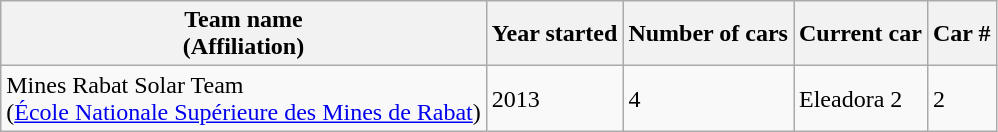<table class="wikitable">
<tr ">
<th><strong>Team name<br>(Affiliation)</strong></th>
<th><strong>Year started</strong></th>
<th><strong>Number of cars</strong></th>
<th><strong>Current car</strong></th>
<th><strong>Car #</strong></th>
</tr>
<tr>
<td>Mines Rabat Solar Team<br>(<a href='#'>École Nationale Supérieure des Mines de Rabat</a>)</td>
<td>2013</td>
<td>4</td>
<td>Eleadora 2</td>
<td>2</td>
</tr>
</table>
